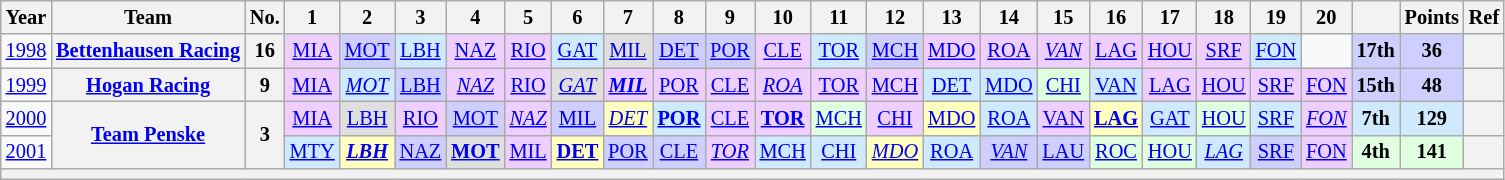<table class="wikitable" style="text-align:center; font-size:85%">
<tr>
<th scope="col">Year</th>
<th scope="col">Team</th>
<th scope="col">No.</th>
<th scope="col">1</th>
<th scope="col">2</th>
<th scope="col">3</th>
<th scope="col">4</th>
<th scope="col">5</th>
<th scope="col">6</th>
<th scope="col">7</th>
<th scope="col">8</th>
<th scope="col">9</th>
<th scope="col">10</th>
<th scope="col">11</th>
<th scope="col">12</th>
<th scope="col">13</th>
<th scope="col">14</th>
<th scope="col">15</th>
<th scope="col">16</th>
<th scope="col">17</th>
<th scope="col">18</th>
<th scope="col">19</th>
<th scope="col">20</th>
<th scope="col"></th>
<th scope="col">Points</th>
<th scope="col">Ref</th>
</tr>
<tr>
<td><a href='#'>1998</a></td>
<th nowrap><a href='#'>Bettenhausen Racing</a></th>
<th>16</th>
<td style="background:#EFCFFF;"><a href='#'>MIA</a><br></td>
<td style="background:#CFCFFF;"><a href='#'>MOT</a><br></td>
<td style="background:#CFEAFF;"><a href='#'>LBH</a><br></td>
<td style="background:#EFCFFF;"><a href='#'>NAZ</a><br></td>
<td style="background:#EFCFFF;"><a href='#'>RIO</a><br></td>
<td style="background:#CFEAFF;"><a href='#'>GAT</a><br></td>
<td style="background:#DFDFDF;"><a href='#'>MIL</a><br></td>
<td style="background:#CFCFFF;"><a href='#'>DET</a><br></td>
<td style="background:#CFCFFF;"><a href='#'>POR</a><br></td>
<td style="background:#EFCFFF;"><a href='#'>CLE</a><br></td>
<td style="background:#CFEAFF;"><a href='#'>TOR</a><br></td>
<td style="background:#CFCFFF;"><a href='#'>MCH</a><br></td>
<td style="background:#EFCFFF;"><a href='#'>MDO</a><br></td>
<td style="background:#EFCFFF;"><a href='#'>ROA</a><br></td>
<td style="background:#EFCFFF;"><em><a href='#'>VAN</a></em><br></td>
<td style="background:#EFCFFF;"><a href='#'>LAG</a><br></td>
<td style="background:#EFCFFF;"><a href='#'>HOU</a><br></td>
<td style="background:#EFCFFF;"><a href='#'>SRF</a><br></td>
<td style="background:#CFEAFF;"><a href='#'>FON</a><br></td>
<td></td>
<td style="background:#CFCFFF;"><strong>17th</strong></td>
<td style="background:#CFCFFF;"><strong>36</strong></td>
<th></th>
</tr>
<tr>
<td><a href='#'>1999</a></td>
<th nowrap><a href='#'>Hogan Racing</a></th>
<th>9</th>
<td style="background:#EFCFFF;"><a href='#'>MIA</a><br></td>
<td style="background:#CFEAFF;"><em><a href='#'>MOT</a></em><br></td>
<td style="background:#CFCFFF;"><a href='#'>LBH</a><br></td>
<td style="background:#EFCFFF;"><em><a href='#'>NAZ</a></em><br></td>
<td style="background:#EFCFFF;"><a href='#'>RIO</a><br></td>
<td style="background:#DFDFDF;"><em><a href='#'>GAT</a></em><br></td>
<td style="background:#EFCFFF;"><strong><em><a href='#'>MIL</a></em></strong><br></td>
<td style="background:#EFCFFF;"><a href='#'>POR</a><br></td>
<td style="background:#EFCFFF;"><a href='#'>CLE</a><br></td>
<td style="background:#EFCFFF;"><em><a href='#'>ROA</a></em><br></td>
<td style="background:#EFCFFF;"><a href='#'>TOR</a><br></td>
<td style="background:#EFCFFF;"><a href='#'>MCH</a><br></td>
<td style="background:#CFEAFF;"><a href='#'>DET</a><br></td>
<td style="background:#CFEAFF;"><a href='#'>MDO</a><br></td>
<td style="background:#DFFFDF;"><a href='#'>CHI</a><br></td>
<td style="background:#CFEAFF;"><a href='#'>VAN</a><br></td>
<td style="background:#EFCFFF;"><a href='#'>LAG</a><br></td>
<td style="background:#EFCFFF;"><a href='#'>HOU</a><br></td>
<td style="background:#EFCFFF;"><a href='#'>SRF</a><br></td>
<td style="background:#EFCFFF;"><a href='#'>FON</a><br></td>
<td style="background:#CFCFFF;"><strong>15th</strong></td>
<td style="background:#CFCFFF;"><strong>48</strong></td>
<th></th>
</tr>
<tr>
<td><a href='#'>2000</a></td>
<th rowspan=2><a href='#'>Team Penske</a></th>
<th rowspan=2>3</th>
<td style="background:#EFCFFF;"><a href='#'>MIA</a><br></td>
<td style="background:#DFDFDF;"><a href='#'>LBH</a><br></td>
<td style="background:#EFCFFF;"><a href='#'>RIO</a><br></td>
<td style="background:#CFCFFF;"><a href='#'>MOT</a><br></td>
<td style="background:#EFCFFF;"><em><a href='#'>NAZ</a></em><br></td>
<td style="background:#CFCFFF;"><a href='#'>MIL</a><br></td>
<td style="background:#FFFFBF;"><em><a href='#'>DET</a></em><br></td>
<td style="background:#CFEAFF;"><strong><a href='#'>POR</a></strong><br></td>
<td style="background:#EFCFFF;"><a href='#'>CLE</a><br></td>
<td style="background:#EFCFFF;"><strong><a href='#'>TOR</a></strong><br></td>
<td style="background:#DFFFDF;"><a href='#'>MCH</a><br></td>
<td style="background:#EFCFFF;"><a href='#'>CHI</a><br></td>
<td style="background:#FFFFBF;"><a href='#'>MDO</a><br></td>
<td style="background:#CFEAFF;"><a href='#'>ROA</a><br></td>
<td style="background:#EFCFFF;"><a href='#'>VAN</a><br></td>
<td style="background:#FFFFBF;"><strong><a href='#'>LAG</a></strong><br></td>
<td style="background:#CFEAFF;"><a href='#'>GAT</a><br></td>
<td style="background:#DFFFDF;"><a href='#'>HOU</a><br></td>
<td style="background:#CFEAFF;"><a href='#'>SRF</a><br></td>
<td style="background:#EFCFFF;"><em><a href='#'>FON</a></em><br></td>
<td style="background:#CFEAFF;"><strong>7th</strong></td>
<td style="background:#CFEAFF;"><strong>129</strong></td>
<th></th>
</tr>
<tr>
<td><a href='#'>2001</a></td>
<td style="background:#CFEAFF;"><a href='#'>MTY</a><br></td>
<td style="background:#FFFFBF;"><strong><em><a href='#'>LBH</a></em></strong><br></td>
<td style="background:#CFCFFF;"><a href='#'>NAZ</a><br></td>
<td style="background:#DFDFDF;"><strong><a href='#'>MOT</a></strong><br></td>
<td style="background:#EFCFFF;"><a href='#'>MIL</a><br></td>
<td style="background:#FFFFBF;"><strong><a href='#'>DET</a></strong><br></td>
<td style="background:#CFCFFF;"><a href='#'>POR</a><br></td>
<td style="background:#CFCFFF;"><a href='#'>CLE</a><br></td>
<td style="background:#EFCFFF;"><em><a href='#'>TOR</a></em><br></td>
<td style="background:#CFEAFF;"><a href='#'>MCH</a><br></td>
<td style="background:#CFEAFF;"><a href='#'>CHI</a><br></td>
<td style="background:#FFFFBF;"><em><a href='#'>MDO</a></em><br></td>
<td style="background:#CFEAFF;"><a href='#'>ROA</a><br></td>
<td style="background:#CFCFFF;"><em><a href='#'>VAN</a></em><br></td>
<td style="background:#CFCFFF;"><a href='#'>LAU</a><br></td>
<td style="background:#DFFFDF;"><a href='#'>ROC</a><br></td>
<td style="background:#DFFFDF;"><a href='#'>HOU</a><br></td>
<td style="background:#CFEAFF;"><em><a href='#'>LAG</a></em><br></td>
<td style="background:#CFCFFF;"><a href='#'>SRF</a><br></td>
<td style="background:#EFCFFF;"><a href='#'>FON</a><br></td>
<td style="background:#DFFFDF;"><strong>4th</strong></td>
<td style="background:#DFFFDF;"><strong>141</strong></td>
<th></th>
</tr>
<tr>
<th colspan="26"></th>
</tr>
</table>
